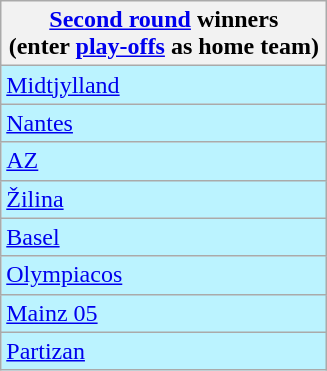<table class="wikitable">
<tr>
<th width=210><a href='#'>Second round</a> winners<br>(enter <a href='#'>play-offs</a> as home team)</th>
</tr>
<tr>
<td bgcolor=#BBF3FF> <a href='#'>Midtjylland</a></td>
</tr>
<tr>
<td bgcolor=#BBF3FF> <a href='#'>Nantes</a></td>
</tr>
<tr>
<td bgcolor=#BBF3FF> <a href='#'>AZ</a></td>
</tr>
<tr>
<td bgcolor=#BBF3FF> <a href='#'>Žilina</a></td>
</tr>
<tr>
<td bgcolor=#BBF3FF> <a href='#'>Basel</a></td>
</tr>
<tr>
<td bgcolor=#BBF3FF> <a href='#'>Olympiacos</a></td>
</tr>
<tr>
<td bgcolor=#BBF3FF> <a href='#'>Mainz 05</a></td>
</tr>
<tr>
<td bgcolor=#BBF3FF> <a href='#'>Partizan</a></td>
</tr>
</table>
